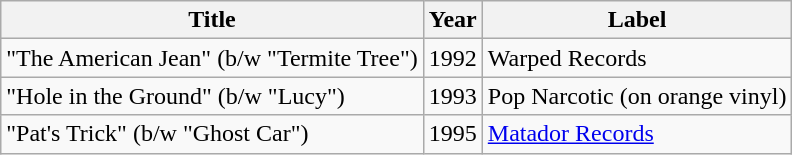<table class="wikitable">
<tr>
<th>Title</th>
<th>Year</th>
<th>Label</th>
</tr>
<tr>
<td>"The American Jean" (b/w "Termite Tree")</td>
<td>1992</td>
<td>Warped Records</td>
</tr>
<tr>
<td>"Hole in the Ground" (b/w "Lucy")</td>
<td>1993</td>
<td>Pop Narcotic (on orange vinyl)</td>
</tr>
<tr>
<td>"Pat's Trick" (b/w "Ghost Car")</td>
<td>1995</td>
<td><a href='#'>Matador Records</a></td>
</tr>
</table>
